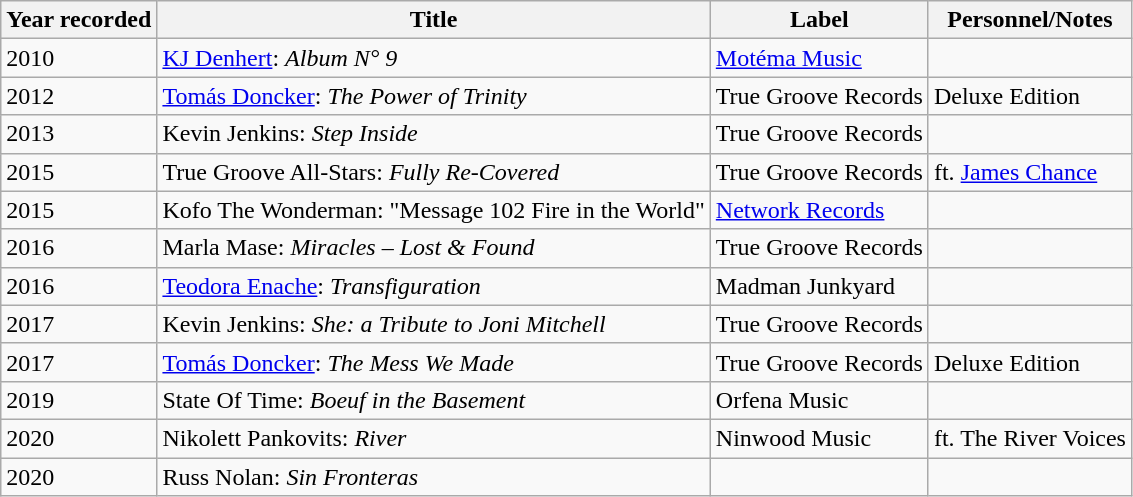<table class="wikitable sortable">
<tr>
<th>Year recorded</th>
<th>Title</th>
<th>Label</th>
<th>Personnel/Notes</th>
</tr>
<tr>
<td>2010</td>
<td><a href='#'>KJ Denhert</a>: <em>Album N° 9</em></td>
<td><a href='#'>Motéma Music</a></td>
<td></td>
</tr>
<tr>
<td>2012</td>
<td><a href='#'>Tomás Doncker</a>: <em>The Power of Trinity</em></td>
<td>True Groove Records</td>
<td>Deluxe Edition</td>
</tr>
<tr>
<td>2013</td>
<td>Kevin Jenkins: <em>Step Inside</em></td>
<td>True Groove Records</td>
<td></td>
</tr>
<tr>
<td>2015</td>
<td>True Groove All-Stars: <em>Fully Re-Covered</em></td>
<td>True Groove Records</td>
<td>ft. <a href='#'>James Chance</a></td>
</tr>
<tr>
<td>2015</td>
<td>Kofo The Wonderman: "Message 102 Fire in the World"</td>
<td><a href='#'>Network Records</a></td>
</tr>
<tr>
<td>2016</td>
<td>Marla Mase: <em>Miracles – Lost & Found</em></td>
<td>True Groove Records</td>
<td></td>
</tr>
<tr>
<td>2016</td>
<td><a href='#'>Teodora Enache</a>: <em>Transfiguration</em></td>
<td>Madman Junkyard</td>
<td></td>
</tr>
<tr>
<td>2017</td>
<td>Kevin Jenkins: <em>She: a Tribute to Joni Mitchell</em></td>
<td>True Groove Records</td>
<td></td>
</tr>
<tr>
<td>2017</td>
<td><a href='#'>Tomás Doncker</a>: <em>The Mess We Made</em></td>
<td>True Groove Records</td>
<td>Deluxe Edition</td>
</tr>
<tr>
<td>2019</td>
<td>State Of Time: <em>Boeuf in the Basement</em></td>
<td>Orfena Music</td>
<td></td>
</tr>
<tr>
<td>2020</td>
<td>Nikolett Pankovits: <em>River</em></td>
<td>Ninwood Music</td>
<td>ft. The River Voices</td>
</tr>
<tr>
<td>2020</td>
<td>Russ Nolan: <em>Sin Fronteras</em></td>
<td></td>
<td></td>
</tr>
</table>
